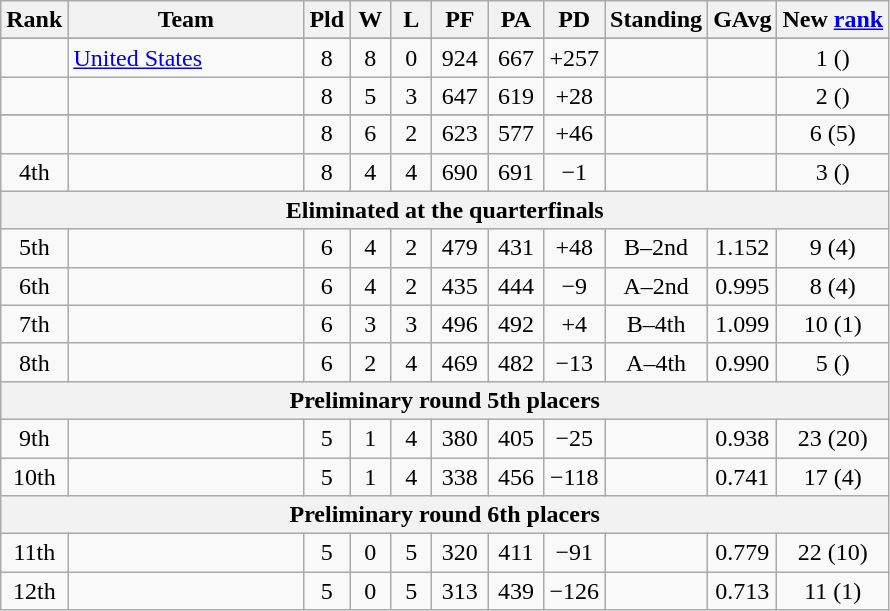<table class=wikitable>
<tr>
<th>Rank</th>
<th width=150px>Team</th>
<th width=20px>Pld</th>
<th width=20px>W</th>
<th width=20px>L</th>
<th width=30px>PF</th>
<th width=30px>PA</th>
<th width=30px>PD</th>
<th>Standing</th>
<th>GAvg</th>
<th>New <a href='#'>rank</a></th>
</tr>
<tr>
</tr>
<tr align=center>
<td></td>
<td align=left> <a href='#'>United States</a></td>
<td>8</td>
<td>8</td>
<td>0</td>
<td>924</td>
<td>667</td>
<td>+257</td>
<td></td>
<td></td>
<td>1 ()</td>
</tr>
<tr align=center>
<td></td>
<td align=left></td>
<td>8</td>
<td>5</td>
<td>3</td>
<td>647</td>
<td>619</td>
<td>+28</td>
<td></td>
<td></td>
<td>2 ()</td>
</tr>
<tr>
</tr>
<tr align=center>
<td></td>
<td align=left></td>
<td>8</td>
<td>6</td>
<td>2</td>
<td>623</td>
<td>577</td>
<td>+46</td>
<td></td>
<td></td>
<td>6 (5)</td>
</tr>
<tr align=center>
<td>4th</td>
<td align=left></td>
<td>8</td>
<td>4</td>
<td>4</td>
<td>690</td>
<td>691</td>
<td>−1</td>
<td></td>
<td></td>
<td>3 ()</td>
</tr>
<tr>
<th colspan=11>Eliminated at the quarterfinals</th>
</tr>
<tr align=center>
<td>5th</td>
<td align=left></td>
<td>6</td>
<td>4</td>
<td>2</td>
<td>479</td>
<td>431</td>
<td>+48</td>
<td>B–2nd</td>
<td>1.152</td>
<td>9 (4)</td>
</tr>
<tr align=center>
<td>6th</td>
<td align=left></td>
<td>6</td>
<td>4</td>
<td>2</td>
<td>435</td>
<td>444</td>
<td>−9</td>
<td>A–2nd</td>
<td>0.995</td>
<td>8 (4)</td>
</tr>
<tr align=center>
<td>7th</td>
<td align=left></td>
<td>6</td>
<td>3</td>
<td>3</td>
<td>496</td>
<td>492</td>
<td>+4</td>
<td>B–4th</td>
<td>1.099</td>
<td>10 (1)</td>
</tr>
<tr align=center>
<td>8th</td>
<td align=left></td>
<td>6</td>
<td>2</td>
<td>4</td>
<td>469</td>
<td>482</td>
<td>−13</td>
<td>A–4th</td>
<td>0.990</td>
<td>5 ()</td>
</tr>
<tr>
<th colspan=11>Preliminary round 5th placers</th>
</tr>
<tr align=center>
<td>9th</td>
<td align=left></td>
<td>5</td>
<td>1</td>
<td>4</td>
<td>380</td>
<td>405</td>
<td>−25</td>
<td></td>
<td>0.938</td>
<td>23 (20)</td>
</tr>
<tr align=center>
<td>10th</td>
<td align=left></td>
<td>5</td>
<td>1</td>
<td>4</td>
<td>338</td>
<td>456</td>
<td>−118</td>
<td></td>
<td>0.741</td>
<td>17 (4)</td>
</tr>
<tr>
<th colspan=11>Preliminary round 6th placers</th>
</tr>
<tr align=center>
<td>11th</td>
<td align=left></td>
<td>5</td>
<td>0</td>
<td>5</td>
<td>320</td>
<td>411</td>
<td>−91</td>
<td></td>
<td>0.779</td>
<td>22 (10)</td>
</tr>
<tr align=center>
<td>12th</td>
<td align=left></td>
<td>5</td>
<td>0</td>
<td>5</td>
<td>313</td>
<td>439</td>
<td>−126</td>
<td></td>
<td>0.713</td>
<td>11 (1)</td>
</tr>
</table>
